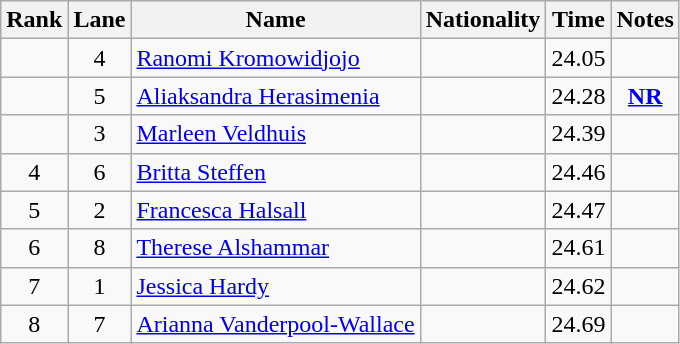<table class="wikitable sortable" style="text-align:center">
<tr>
<th>Rank</th>
<th>Lane</th>
<th>Name</th>
<th>Nationality</th>
<th>Time</th>
<th>Notes</th>
</tr>
<tr>
<td></td>
<td>4</td>
<td align=left><a href='#'>Ranomi Kromowidjojo</a></td>
<td align=left></td>
<td>24.05</td>
<td></td>
</tr>
<tr>
<td></td>
<td>5</td>
<td align=left><a href='#'>Aliaksandra Herasimenia</a></td>
<td align=left></td>
<td>24.28</td>
<td><strong><a href='#'>NR</a></strong></td>
</tr>
<tr>
<td></td>
<td>3</td>
<td align=left><a href='#'>Marleen Veldhuis</a></td>
<td align=left></td>
<td>24.39</td>
<td></td>
</tr>
<tr>
<td>4</td>
<td>6</td>
<td align=left><a href='#'>Britta Steffen</a></td>
<td align=left></td>
<td>24.46</td>
<td></td>
</tr>
<tr>
<td>5</td>
<td>2</td>
<td align=left><a href='#'>Francesca Halsall</a></td>
<td align=left></td>
<td>24.47</td>
<td></td>
</tr>
<tr>
<td>6</td>
<td>8</td>
<td align=left><a href='#'>Therese Alshammar</a></td>
<td align=left></td>
<td>24.61</td>
<td></td>
</tr>
<tr>
<td>7</td>
<td>1</td>
<td align=left><a href='#'>Jessica Hardy</a></td>
<td align=left></td>
<td>24.62</td>
<td></td>
</tr>
<tr>
<td>8</td>
<td>7</td>
<td align=left><a href='#'>Arianna Vanderpool-Wallace</a></td>
<td align=left></td>
<td>24.69</td>
<td></td>
</tr>
</table>
